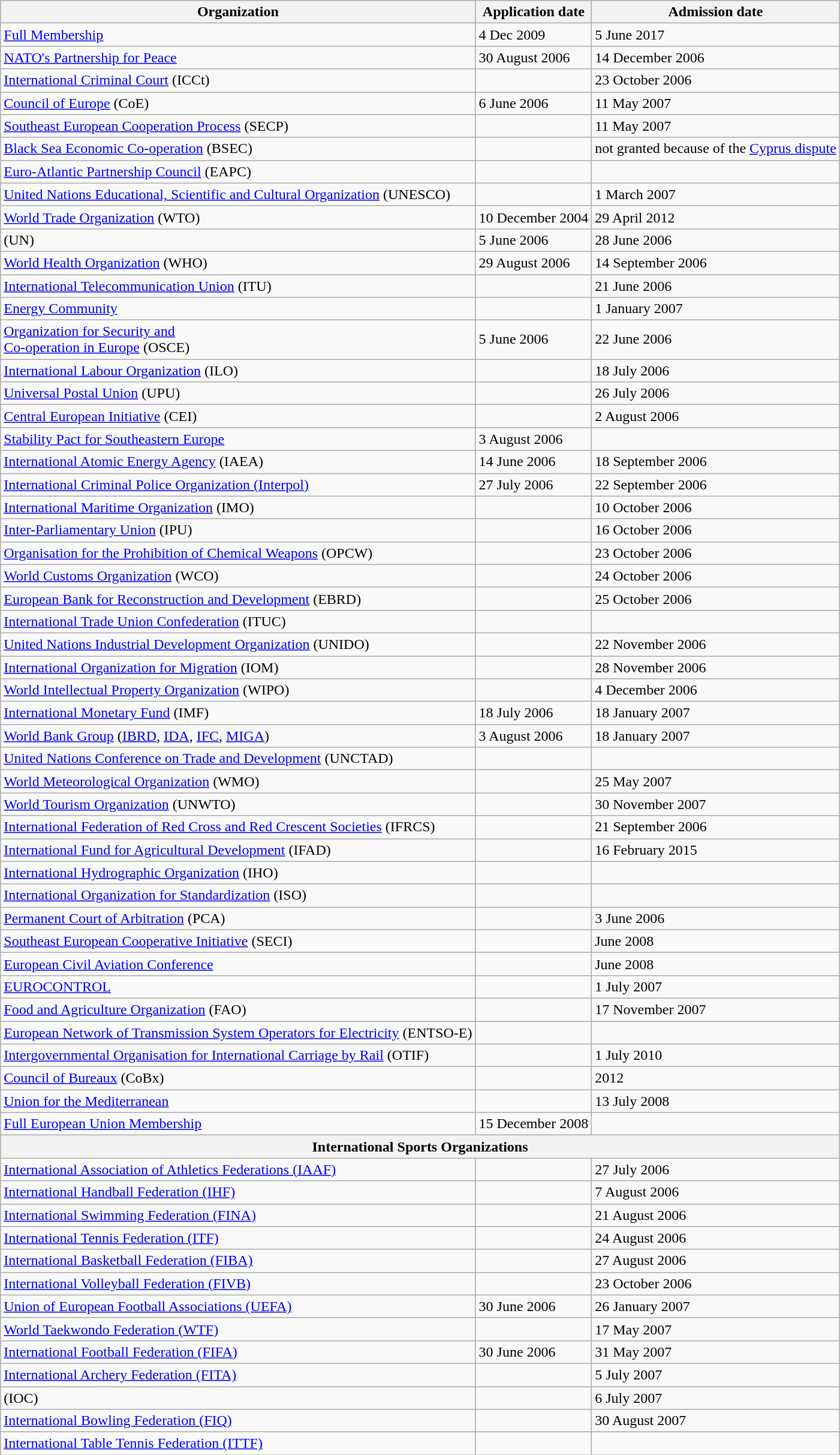<table class="wikitable">
<tr>
<th><strong>Organization</strong></th>
<th><strong>Application date</strong></th>
<th><strong>Admission date</strong></th>
</tr>
<tr>
<td> <a href='#'>Full Membership</a></td>
<td>4 Dec 2009</td>
<td>5 June 2017</td>
</tr>
<tr>
<td><a href='#'>NATO's Partnership for Peace</a> <small> </small></td>
<td>30 August 2006 <small>  </small></td>
<td>14 December 2006 <small></small></td>
</tr>
<tr>
<td> <a href='#'>International Criminal Court</a> (ICCt)</td>
<td></td>
<td>23 October 2006 <small></small></td>
</tr>
<tr>
<td><a href='#'>Council of Europe</a> (CoE) <small></small></td>
<td>6 June 2006 <small></small></td>
<td>11 May 2007 <small></small></td>
</tr>
<tr>
<td><a href='#'>Southeast European Cooperation Process</a> (SECP)</td>
<td></td>
<td>11 May 2007 <small> </small></td>
</tr>
<tr>
<td><a href='#'>Black Sea Economic Co-operation</a> (BSEC)</td>
<td></td>
<td>not granted because of the <a href='#'>Cyprus dispute</a> <small> </small></td>
</tr>
<tr>
<td><a href='#'>Euro-Atlantic Partnership Council</a> (EAPC)</td>
<td></td>
<td> <small></small></td>
</tr>
<tr>
<td><a href='#'>United Nations Educational, Scientific and Cultural Organization</a> (UNESCO)</td>
<td></td>
<td>1 March 2007 </td>
</tr>
<tr>
<td><a href='#'>World Trade Organization</a> (WTO)</td>
<td>10 December 2004 <small></small></td>
<td>29 April 2012<small></small></td>
</tr>
<tr>
<td> (UN) <small></small></td>
<td>5 June 2006</td>
<td>28 June 2006 <small> </small></td>
</tr>
<tr>
<td> <a href='#'>World Health Organization</a> (WHO)</td>
<td>29 August 2006</td>
<td>14 September 2006 <small></small></td>
</tr>
<tr>
<td><a href='#'>International Telecommunication Union</a> (ITU)</td>
<td></td>
<td>21 June 2006 <small> </small></td>
</tr>
<tr>
<td><a href='#'>Energy Community</a></td>
<td></td>
<td>1 January 2007 <small></small></td>
</tr>
<tr>
<td> <a href='#'>Organization for Security and<br>Co-operation in Europe</a> (OSCE) <small>  </small></td>
<td>5 June 2006 <small></small></td>
<td>22 June 2006 <small> </small></td>
</tr>
<tr>
<td> <a href='#'>International Labour Organization</a> (ILO)</td>
<td></td>
<td>18 July 2006 <small></small></td>
</tr>
<tr>
<td> <a href='#'>Universal Postal Union</a> (UPU)</td>
<td></td>
<td>26 July 2006 <small> </small></td>
</tr>
<tr>
<td><a href='#'>Central European Initiative</a> (CEI)</td>
<td></td>
<td>2 August 2006 <small> </small></td>
</tr>
<tr>
<td><a href='#'>Stability Pact for Southeastern Europe</a></td>
<td>3 August 2006 <small></small></td>
<td> <small></small></td>
</tr>
<tr>
<td> <a href='#'>International Atomic Energy Agency</a> (IAEA)</td>
<td>14 June 2006 <small></small></td>
<td>18 September 2006 </td>
</tr>
<tr>
<td><a href='#'>International Criminal Police Organization (Interpol)</a></td>
<td>27 July 2006 <small></small></td>
<td>22 September 2006 <small></small></td>
</tr>
<tr>
<td><a href='#'>International Maritime Organization</a> (IMO) <small></small></td>
<td></td>
<td>10 October 2006 <small></small></td>
</tr>
<tr>
<td><a href='#'>Inter-Parliamentary Union</a> (IPU) <small></small></td>
<td></td>
<td>16 October 2006 <small> </small></td>
</tr>
<tr>
<td><a href='#'>Organisation for the Prohibition of Chemical Weapons</a> (OPCW)</td>
<td></td>
<td>23 October 2006 <small></small></td>
</tr>
<tr>
<td><a href='#'>World Customs Organization</a> (WCO)</td>
<td></td>
<td>24 October 2006 <small></small></td>
</tr>
<tr>
<td><a href='#'>European Bank for Reconstruction and Development</a> (EBRD)</td>
<td></td>
<td>25 October 2006<small> </small></td>
</tr>
<tr>
<td><a href='#'>International Trade Union Confederation</a> (ITUC)</td>
<td></td>
<td> <small> </small></td>
</tr>
<tr>
<td><a href='#'>United Nations Industrial Development Organization</a> (UNIDO)</td>
<td></td>
<td>22 November 2006 <small> </small></td>
</tr>
<tr>
<td><a href='#'>International Organization for Migration</a> (IOM)</td>
<td></td>
<td>28 November 2006 <small></small></td>
</tr>
<tr>
<td><a href='#'>World Intellectual Property Organization</a> (WIPO)</td>
<td></td>
<td>4 December 2006 <small></small></td>
</tr>
<tr>
<td><a href='#'>International Monetary Fund</a> (IMF)</td>
<td>18 July 2006 <small></small></td>
<td>18 January 2007 <small></small></td>
</tr>
<tr>
<td><a href='#'>World Bank Group</a> (<a href='#'>IBRD</a>, <a href='#'>IDA</a>, <a href='#'>IFC</a>, <a href='#'>MIGA</a>)</td>
<td>3 August 2006 <small> </small></td>
<td>18 January 2007 <small></small></td>
</tr>
<tr>
<td><a href='#'>United Nations Conference on Trade and Development</a> (UNCTAD)</td>
<td></td>
<td> <small>  </small></td>
</tr>
<tr>
<td> <a href='#'>World Meteorological Organization</a> (WMO)</td>
<td></td>
<td>25 May 2007 <small></small></td>
</tr>
<tr>
<td><a href='#'>World Tourism Organization</a> (UNWTO)</td>
<td></td>
<td>30 November 2007 <small></small></td>
</tr>
<tr>
<td> <a href='#'>International Federation of Red Cross and Red Crescent Societies</a> (IFRCS)</td>
<td></td>
<td>21 September 2006 <small></small></td>
</tr>
<tr>
<td><a href='#'>International Fund for Agricultural Development</a> (IFAD)</td>
<td></td>
<td>16 February 2015</td>
</tr>
<tr>
<td><a href='#'>International Hydrographic Organization</a> (IHO)</td>
<td></td>
<td></td>
</tr>
<tr>
<td><a href='#'>International Organization for Standardization</a> (ISO)</td>
<td></td>
<td></td>
</tr>
<tr>
<td> <a href='#'>Permanent Court of Arbitration</a> (PCA)</td>
<td></td>
<td>3 June 2006 <small></small></td>
</tr>
<tr>
<td><a href='#'>Southeast European Cooperative Initiative</a> (SECI)</td>
<td></td>
<td>June 2008 <small></small></td>
</tr>
<tr>
<td><a href='#'>European Civil Aviation Conference</a></td>
<td></td>
<td>June 2008 <small></small></td>
</tr>
<tr>
<td> <a href='#'>EUROCONTROL</a></td>
<td></td>
<td>1 July 2007 <small></small></td>
</tr>
<tr>
<td> <a href='#'>Food and Agriculture Organization</a> (FAO)</td>
<td></td>
<td>17 November 2007<small> </small></td>
</tr>
<tr>
<td><a href='#'>European Network of Transmission System Operators for Electricity</a> (ENTSO-E)</td>
<td></td>
<td> <small></small></td>
</tr>
<tr>
<td><a href='#'>Intergovernmental Organisation for International Carriage by Rail</a> (OTIF)</td>
<td></td>
<td>1 July 2010 <small></small></td>
</tr>
<tr>
<td><a href='#'>Council of Bureaux</a> (CoBx) <small></small></td>
<td></td>
<td>2012<small></small></td>
</tr>
<tr>
<td><a href='#'>Union for the Mediterranean</a></td>
<td></td>
<td>13 July 2008</td>
</tr>
<tr>
<td><a href='#'>Full European Union Membership</a></td>
<td>15 December 2008</td>
<td></td>
</tr>
<tr>
<th colspan="3">International Sports Organizations</th>
</tr>
<tr>
<td><a href='#'>International Association of Athletics Federations (IAAF)</a></td>
<td></td>
<td>27 July 2006 <small></small></td>
</tr>
<tr>
<td><a href='#'>International Handball Federation (IHF)</a></td>
<td></td>
<td>7 August 2006 <small></small></td>
</tr>
<tr>
<td><a href='#'>International Swimming Federation (FINA)</a></td>
<td></td>
<td>21 August 2006 <small> </small></td>
</tr>
<tr>
<td><a href='#'>International Tennis Federation (ITF)</a></td>
<td></td>
<td>24 August 2006 <small></small></td>
</tr>
<tr>
<td><a href='#'>International Basketball Federation (FIBA)</a></td>
<td></td>
<td>27 August 2006 <small></small></td>
</tr>
<tr>
<td><a href='#'>International Volleyball Federation (FIVB)</a></td>
<td></td>
<td>23 October 2006 <small></small></td>
</tr>
<tr>
<td><a href='#'>Union of European Football Associations (UEFA)</a></td>
<td>30 June 2006</td>
<td>26 January 2007 <small></small></td>
</tr>
<tr>
<td><a href='#'>World Taekwondo Federation (WTF)</a></td>
<td></td>
<td>17 May 2007 <small></small></td>
</tr>
<tr>
<td> <a href='#'>International Football Federation (FIFA)</a></td>
<td>30 June 2006</td>
<td>31 May 2007 <small></small></td>
</tr>
<tr>
<td><a href='#'>International Archery Federation (FITA)</a></td>
<td></td>
<td>5 July 2007 <small> </small></td>
</tr>
<tr>
<td> (IOC)</td>
<td></td>
<td>6 July 2007 <small></small></td>
</tr>
<tr>
<td><a href='#'>International Bowling Federation (FIQ)</a></td>
<td></td>
<td>30 August 2007 <small> </small></td>
</tr>
<tr>
<td><a href='#'>International Table Tennis Federation (ITTF)</a></td>
<td></td>
<td></td>
</tr>
</table>
